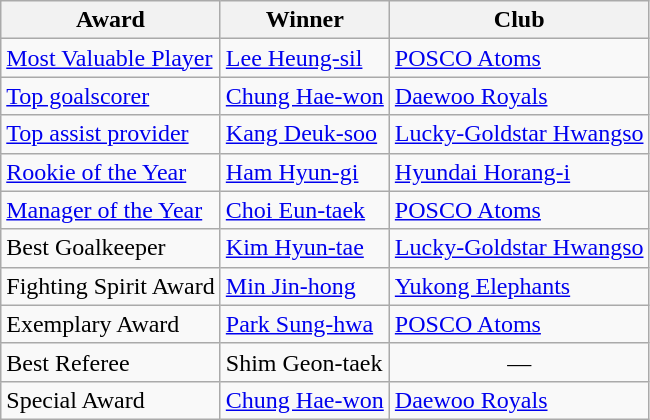<table class="wikitable">
<tr>
<th>Award</th>
<th>Winner</th>
<th>Club</th>
</tr>
<tr>
<td><a href='#'>Most Valuable Player</a></td>
<td> <a href='#'>Lee Heung-sil</a></td>
<td><a href='#'>POSCO Atoms</a></td>
</tr>
<tr>
<td><a href='#'>Top goalscorer</a></td>
<td> <a href='#'>Chung Hae-won</a></td>
<td><a href='#'>Daewoo Royals</a></td>
</tr>
<tr>
<td><a href='#'>Top assist provider</a></td>
<td> <a href='#'>Kang Deuk-soo</a></td>
<td><a href='#'>Lucky-Goldstar Hwangso</a></td>
</tr>
<tr>
<td><a href='#'>Rookie of the Year</a></td>
<td> <a href='#'>Ham Hyun-gi</a></td>
<td><a href='#'>Hyundai Horang-i</a></td>
</tr>
<tr>
<td><a href='#'>Manager of the Year</a></td>
<td> <a href='#'>Choi Eun-taek</a></td>
<td><a href='#'>POSCO Atoms</a></td>
</tr>
<tr>
<td>Best Goalkeeper</td>
<td> <a href='#'>Kim Hyun-tae</a></td>
<td><a href='#'>Lucky-Goldstar Hwangso</a></td>
</tr>
<tr>
<td>Fighting Spirit Award</td>
<td> <a href='#'>Min Jin-hong</a></td>
<td><a href='#'>Yukong Elephants</a></td>
</tr>
<tr>
<td>Exemplary Award</td>
<td> <a href='#'>Park Sung-hwa</a></td>
<td><a href='#'>POSCO Atoms</a></td>
</tr>
<tr>
<td>Best Referee</td>
<td> Shim Geon-taek</td>
<td align="center">—</td>
</tr>
<tr>
<td>Special Award</td>
<td> <a href='#'>Chung Hae-won</a></td>
<td><a href='#'>Daewoo Royals</a></td>
</tr>
</table>
